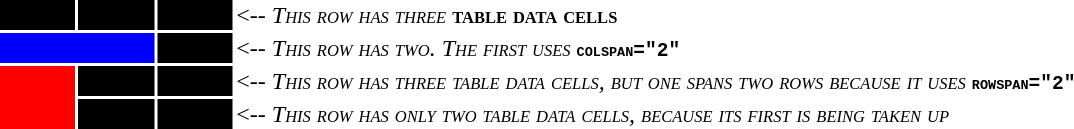<table width="80%" align="center" style="font-variant:small-caps">
<tr>
<td style="background:var(--background-color-inverted, black)" width="5%"><br></td>
<td style="background:var(--background-color-inverted, black)" width="5%"><br></td>
<td style="background:var(--background-color-inverted, black)" width="5%"><br></td>
<td border="none"><-- <em>This row has three</em> <strong>table data cells</strong></td>
</tr>
<tr>
<td colspan="2" style="background:var(--background-color-progressive, blue);"><br></td>
<td style="background:var(--background-color-inverted, black)"><br></td>
<td border="none"><-- <em>This row has two. The first uses</em> <strong><code>colspan="2"</code></strong></td>
</tr>
<tr>
<td rowspan="2" style="background:var(--background-color-destructive, red)"><br></td>
<td style="background:var(--background-color-inverted, black)"><br></td>
<td style="background:var(--background-color-inverted, black)"><br></td>
<td border="none"><-- <em>This row has three table data cells, but one spans two rows because it uses</em> <strong><code>rowspan="2"</code></strong></td>
</tr>
<tr>
<td style="background:var(--background-color-inverted, black)"><br></td>
<td style="background:var(--background-color-inverted, black)"><br></td>
<td border="none"><-- <em>This row has only two table data cells, because its first is being taken up</td>
</tr>
</table>
